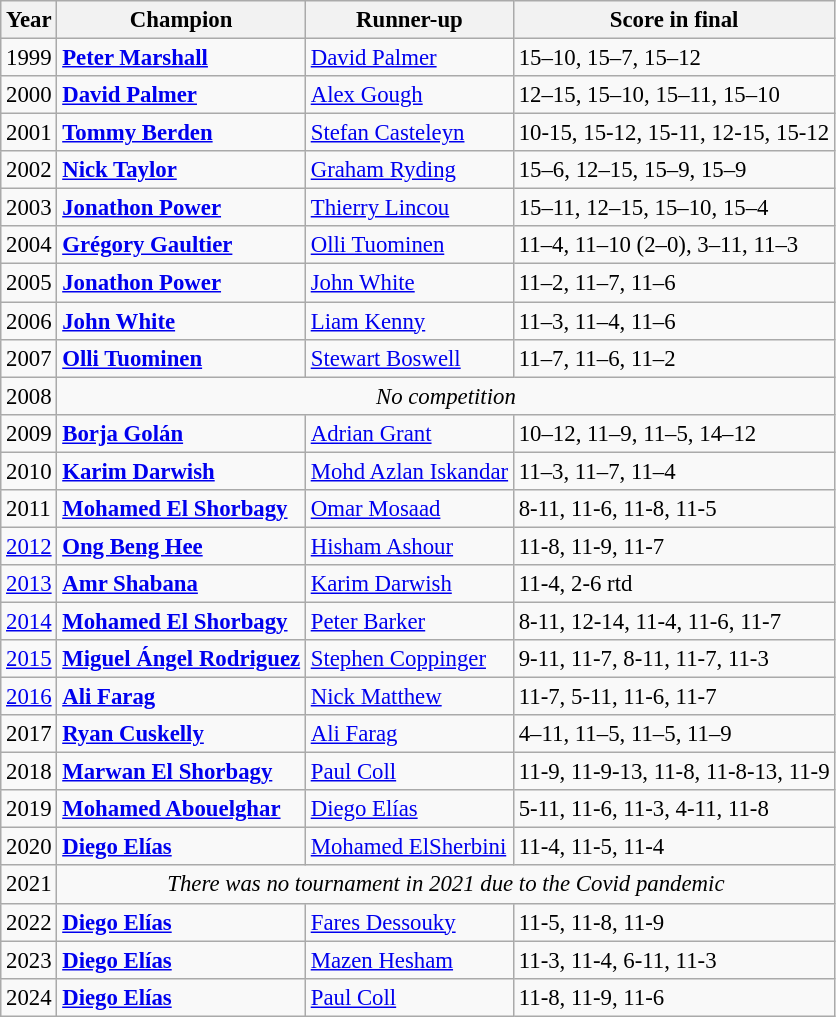<table class="wikitable" style="font-size: 95%;">
<tr>
<th>Year</th>
<th>Champion</th>
<th>Runner-up</th>
<th>Score in final</th>
</tr>
<tr>
<td>1999</td>
<td> <strong><a href='#'>Peter Marshall</a></strong></td>
<td> <a href='#'>David Palmer</a></td>
<td>15–10, 15–7, 15–12</td>
</tr>
<tr>
<td>2000</td>
<td> <strong><a href='#'>David Palmer</a></strong></td>
<td> <a href='#'>Alex Gough</a></td>
<td>12–15, 15–10, 15–11, 15–10</td>
</tr>
<tr>
<td>2001</td>
<td> <strong><a href='#'>Tommy Berden</a></strong></td>
<td> <a href='#'>Stefan Casteleyn</a></td>
<td>10-15, 15-12, 15-11, 12-15, 15-12</td>
</tr>
<tr>
<td>2002</td>
<td> <strong><a href='#'>Nick Taylor</a></strong></td>
<td> <a href='#'>Graham Ryding</a></td>
<td>15–6, 12–15, 15–9, 15–9</td>
</tr>
<tr>
<td>2003</td>
<td> <strong><a href='#'>Jonathon Power</a></strong></td>
<td> <a href='#'>Thierry Lincou</a></td>
<td>15–11, 12–15, 15–10, 15–4</td>
</tr>
<tr>
<td>2004</td>
<td> <strong><a href='#'>Grégory Gaultier</a></strong></td>
<td> <a href='#'>Olli Tuominen</a></td>
<td>11–4, 11–10 (2–0), 3–11, 11–3</td>
</tr>
<tr>
<td>2005</td>
<td> <strong><a href='#'>Jonathon Power</a></strong></td>
<td> <a href='#'>John White</a></td>
<td>11–2, 11–7, 11–6</td>
</tr>
<tr>
<td>2006</td>
<td> <strong><a href='#'>John White</a></strong></td>
<td> <a href='#'>Liam Kenny</a></td>
<td>11–3, 11–4, 11–6</td>
</tr>
<tr>
<td>2007</td>
<td> <strong><a href='#'>Olli Tuominen</a></strong></td>
<td> <a href='#'>Stewart Boswell</a></td>
<td>11–7, 11–6, 11–2</td>
</tr>
<tr>
<td>2008</td>
<td rowspan=1 colspan=3 align="center"><em>No competition</em></td>
</tr>
<tr>
<td>2009</td>
<td> <strong><a href='#'>Borja Golán</a></strong></td>
<td> <a href='#'>Adrian Grant</a></td>
<td>10–12, 11–9, 11–5, 14–12</td>
</tr>
<tr>
<td>2010</td>
<td> <strong><a href='#'>Karim Darwish</a></strong></td>
<td> <a href='#'>Mohd Azlan Iskandar</a></td>
<td>11–3, 11–7, 11–4</td>
</tr>
<tr>
<td>2011</td>
<td> <strong><a href='#'>Mohamed El Shorbagy</a></strong></td>
<td> <a href='#'>Omar Mosaad</a></td>
<td>8-11, 11-6, 11-8, 11-5</td>
</tr>
<tr>
<td><a href='#'>2012</a></td>
<td> <strong><a href='#'>Ong Beng Hee</a></strong></td>
<td> <a href='#'>Hisham Ashour</a></td>
<td>11-8, 11-9, 11-7</td>
</tr>
<tr>
<td><a href='#'>2013</a></td>
<td> <strong><a href='#'>Amr Shabana</a></strong></td>
<td> <a href='#'>Karim Darwish</a></td>
<td>11-4, 2-6 rtd</td>
</tr>
<tr>
<td><a href='#'>2014</a></td>
<td> <strong><a href='#'>Mohamed El Shorbagy</a></strong></td>
<td> <a href='#'>Peter Barker</a></td>
<td>8-11, 12-14, 11-4, 11-6, 11-7</td>
</tr>
<tr>
<td><a href='#'>2015</a></td>
<td> <strong><a href='#'>Miguel Ángel Rodriguez</a></strong></td>
<td> <a href='#'>Stephen Coppinger</a></td>
<td>9-11, 11-7, 8-11, 11-7, 11-3</td>
</tr>
<tr>
<td><a href='#'>2016</a></td>
<td> <strong><a href='#'>Ali Farag</a></strong></td>
<td> <a href='#'>Nick Matthew</a></td>
<td>11-7, 5-11, 11-6, 11-7</td>
</tr>
<tr>
<td>2017</td>
<td> <strong><a href='#'>Ryan Cuskelly</a></strong></td>
<td> <a href='#'>Ali Farag</a></td>
<td>4–11, 11–5, 11–5, 11–9</td>
</tr>
<tr>
<td>2018</td>
<td> <strong><a href='#'>Marwan El Shorbagy</a></strong></td>
<td> <a href='#'>Paul Coll</a></td>
<td>11-9, 11-9-13, 11-8, 11-8-13, 11-9</td>
</tr>
<tr>
<td>2019</td>
<td> <strong><a href='#'>Mohamed Abouelghar</a></strong></td>
<td> <a href='#'>Diego Elías</a></td>
<td>5-11, 11-6, 11-3, 4-11, 11-8</td>
</tr>
<tr>
<td>2020</td>
<td> <strong><a href='#'>Diego Elías</a></strong></td>
<td> <a href='#'>Mohamed ElSherbini</a></td>
<td>11-4, 11-5, 11-4</td>
</tr>
<tr>
<td>2021</td>
<td rowspan=1 colspan=3 align="center"><em>There was no tournament in 2021 due to the Covid pandemic</em></td>
</tr>
<tr>
<td>2022</td>
<td> <strong><a href='#'>Diego Elías</a></strong></td>
<td> <a href='#'>Fares Dessouky</a></td>
<td>11-5, 11-8, 11-9</td>
</tr>
<tr>
<td>2023</td>
<td> <strong><a href='#'>Diego Elías</a></strong></td>
<td> <a href='#'>Mazen Hesham</a></td>
<td>11-3, 11-4, 6-11, 11-3</td>
</tr>
<tr>
<td>2024</td>
<td> <strong><a href='#'>Diego Elías</a></strong></td>
<td> <a href='#'>Paul Coll</a></td>
<td>11-8, 11-9, 11-6</td>
</tr>
</table>
